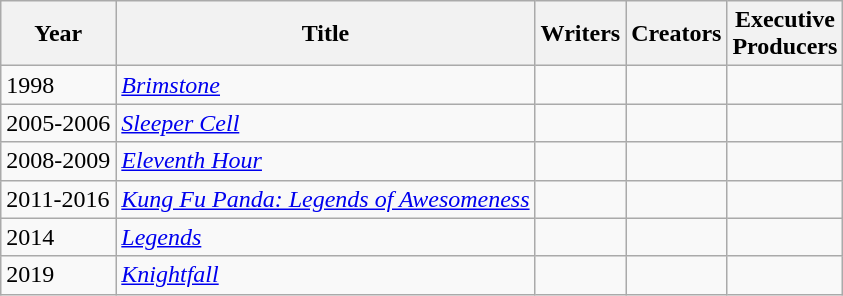<table class="wikitable">
<tr>
<th>Year</th>
<th>Title</th>
<th>Writers</th>
<th>Creators</th>
<th>Executive<br>Producers</th>
</tr>
<tr>
<td>1998</td>
<td><em><a href='#'>Brimstone</a></em></td>
<td></td>
<td></td>
<td></td>
</tr>
<tr>
<td>2005-2006</td>
<td><em><a href='#'>Sleeper Cell</a></em></td>
<td></td>
<td></td>
<td></td>
</tr>
<tr>
<td>2008-2009</td>
<td><em><a href='#'>Eleventh Hour</a></em></td>
<td></td>
<td></td>
<td></td>
</tr>
<tr>
<td>2011-2016</td>
<td><em><a href='#'>Kung Fu Panda: Legends of Awesomeness</a></em></td>
<td></td>
<td></td>
<td></td>
</tr>
<tr>
<td>2014</td>
<td><em><a href='#'>Legends</a></em></td>
<td></td>
<td></td>
<td></td>
</tr>
<tr>
<td>2019</td>
<td><em><a href='#'>Knightfall</a></em></td>
<td></td>
<td></td>
<td></td>
</tr>
</table>
